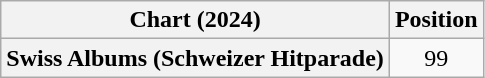<table class="wikitable sortable plainrowheaders" style="text-align:center">
<tr>
<th scope="col">Chart (2024)</th>
<th scope="col">Position</th>
</tr>
<tr>
<th scope="row">Swiss Albums (Schweizer Hitparade)</th>
<td>99</td>
</tr>
</table>
